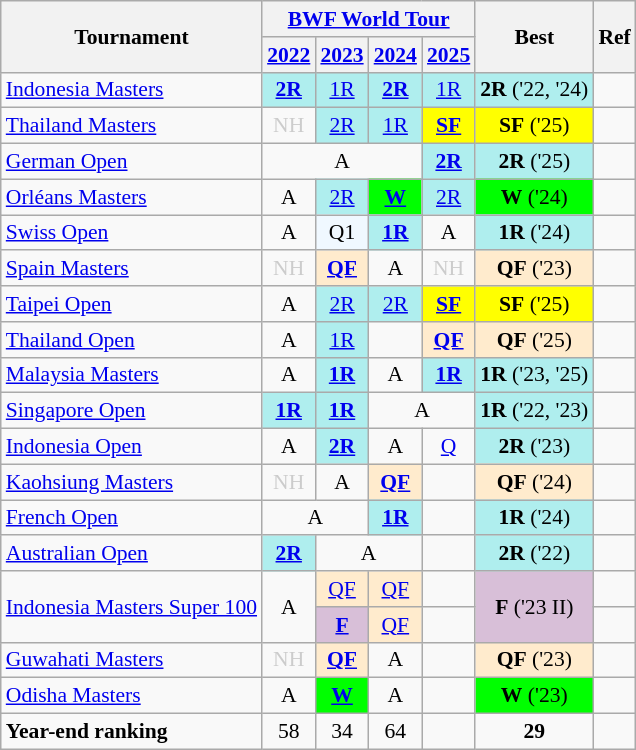<table style='font-size: 90%; text-align:center;' class='wikitable'>
<tr>
<th rowspan="2">Tournament</th>
<th colspan="4"><a href='#'>BWF World Tour</a></th>
<th rowspan="2">Best</th>
<th rowspan="2">Ref</th>
</tr>
<tr>
<th><a href='#'>2022</a></th>
<th><a href='#'>2023</a></th>
<th><a href='#'>2024</a></th>
<th><a href='#'>2025</a></th>
</tr>
<tr>
<td align=left><a href='#'>Indonesia Masters</a></td>
<td bgcolor=AFEEEE><strong><a href='#'>2R</a></strong></td>
<td bgcolor=AFEEEE><a href='#'>1R</a></td>
<td bgcolor=AFEEEE><strong><a href='#'>2R</a></strong></td>
<td bgcolor=AFEEEE><a href='#'>1R</a></td>
<td bgcolor=AFEEEE><strong>2R</strong> ('22, '24)</td>
<td></td>
</tr>
<tr>
<td align=left><a href='#'>Thailand Masters</a></td>
<td style=color:#ccc>NH</td>
<td bgcolor=AFEEEE><a href='#'>2R</a></td>
<td bgcolor=AFEEEE><a href='#'>1R</a></td>
<td bgcolor=FFFF00><strong><a href='#'>SF</a></strong></td>
<td bgcolor=FFFF00><strong>SF</strong> ('25)</td>
<td></td>
</tr>
<tr>
<td align=left><a href='#'>German Open</a></td>
<td colspan="3">A</td>
<td bgcolor=AFEEEE><strong><a href='#'>2R</a></strong></td>
<td bgcolor=AFEEEE><strong>2R</strong> ('25)</td>
<td></td>
</tr>
<tr>
<td align=left><a href='#'>Orléans Masters</a></td>
<td 2022;>A</td>
<td bgcolor=AFEEEE><a href='#'>2R</a></td>
<td bgcolor=00FF00><strong><a href='#'>W</a></strong></td>
<td bgcolor=AFEEEE><a href='#'>2R</a></td>
<td bgcolor=00FF00><strong>W</strong> ('24)</td>
<td></td>
</tr>
<tr>
<td align=left><a href='#'>Swiss Open</a></td>
<td>A</td>
<td 2023; bgcolor=F0F8FF>Q1</td>
<td bgcolor=AFEEEE><strong><a href='#'>1R</a></strong></td>
<td>A</td>
<td bgcolor=AFEEEE><strong>1R</strong> ('24)</td>
<td></td>
</tr>
<tr>
<td align=left><a href='#'>Spain Masters</a></td>
<td 2022; style=color:#ccc>NH</td>
<td bgcolor=FFEBCD><strong><a href='#'>QF</a></strong></td>
<td>A</td>
<td 2025; style=color:#ccc>NH</td>
<td bgcolor=FFEBCD><strong>QF</strong> ('23)</td>
<td></td>
</tr>
<tr>
<td align=left><a href='#'>Taipei Open</a></td>
<td>A</td>
<td bgcolor=AFEEEE><a href='#'>2R</a></td>
<td bgcolor=AFEEEE><a href='#'>2R</a></td>
<td bgcolor=FFFF00><strong><a href='#'>SF</a></strong></td>
<td bgcolor=FFFF00><strong>SF</strong> ('25)</td>
<td></td>
</tr>
<tr>
<td align=left><a href='#'>Thailand Open</a></td>
<td>A</td>
<td bgcolor=AFEEEE><a href='#'>1R</a></td>
<td><a href='#'></a></td>
<td bgcolor=FFEBCD><strong><a href='#'>QF</a></strong></td>
<td bgcolor=FFEBCD><strong>QF</strong> ('25)</td>
<td></td>
</tr>
<tr>
<td align=left><a href='#'>Malaysia Masters</a></td>
<td>A</td>
<td bgcolor=AFEEEE><strong><a href='#'>1R</a></strong></td>
<td>A</td>
<td bgcolor=AFEEEE><strong><a href='#'>1R</a></strong></td>
<td bgcolor=AFEEEE><strong>1R</strong> ('23, '25)</td>
<td></td>
</tr>
<tr>
<td align=left><a href='#'>Singapore Open</a></td>
<td bgcolor=AFEEEE><strong><a href='#'>1R</a></strong></td>
<td bgcolor=AFEEEE><strong><a href='#'>1R</a></strong></td>
<td colspan="2">A</td>
<td bgcolor=AFEEEE><strong>1R</strong> ('22, '23)</td>
<td></td>
</tr>
<tr>
<td align=left><a href='#'>Indonesia Open</a></td>
<td>A</td>
<td bgcolor=AFEEEE><strong><a href='#'>2R</a></strong></td>
<td>A</td>
<td><a href='#'>Q</a></td>
<td bgcolor=AFEEEE><strong>2R</strong> ('23)</td>
<td></td>
</tr>
<tr>
<td align=left><a href='#'>Kaohsiung Masters</a></td>
<td style=color:#ccc>NH</td>
<td>A</td>
<td bgcolor=FFEBCD><strong><a href='#'>QF</a></strong></td>
<td></td>
<td bgcolor=FFEBCD><strong>QF</strong> ('24)</td>
<td></td>
</tr>
<tr>
<td align=left><a href='#'>French Open</a></td>
<td colspan="2">A</td>
<td bgcolor=AFEEEE><strong><a href='#'>1R</a></strong></td>
<td></td>
<td bgcolor=AFEEEE><strong>1R</strong> ('24)</td>
<td></td>
</tr>
<tr>
<td align=left><a href='#'>Australian Open</a></td>
<td bgcolor=AFEEEE><strong><a href='#'>2R</a></strong></td>
<td colspan="2">A</td>
<td></td>
<td bgcolor=AFEEEE><strong>2R</strong> ('22)</td>
<td></td>
</tr>
<tr>
<td rowspan="2" align=left><a href='#'>Indonesia Masters Super 100</a></td>
<td rowspan="2">A</td>
<td bgcolor=FFEBCD><a href='#'>QF</a></td>
<td bgcolor=FFEBCD><a href='#'>QF</a></td>
<td></td>
<td rowspan="2" bgcolor=D8BFD8><strong>F</strong> ('23 II)</td>
<td></td>
</tr>
<tr>
<td bgcolor=D8BFD8><strong><a href='#'>F</a></strong></td>
<td bgcolor=FFEBCD><a href='#'>QF</a></td>
<td></td>
<td></td>
</tr>
<tr>
<td align=left><a href='#'>Guwahati Masters</a></td>
<td style=color:#ccc>NH</td>
<td bgcolor=FFEBCD><strong><a href='#'>QF</a></strong></td>
<td>A</td>
<td></td>
<td bgcolor=FFEBCD><strong>QF</strong> ('23)</td>
<td></td>
</tr>
<tr>
<td align=left><a href='#'>Odisha Masters</a></td>
<td>A</td>
<td bgcolor=00FF00><strong><a href='#'>W</a></strong></td>
<td>A</td>
<td></td>
<td bgcolor=00FF00><strong>W</strong> ('23)</td>
<td></td>
</tr>
<tr>
<td align=left><strong>Year-end ranking</strong></td>
<td 2022;>58</td>
<td 2023;>34</td>
<td 2024;>64</td>
<td 2025;></td>
<td Best;><strong>29</strong></td>
<td></td>
</tr>
</table>
